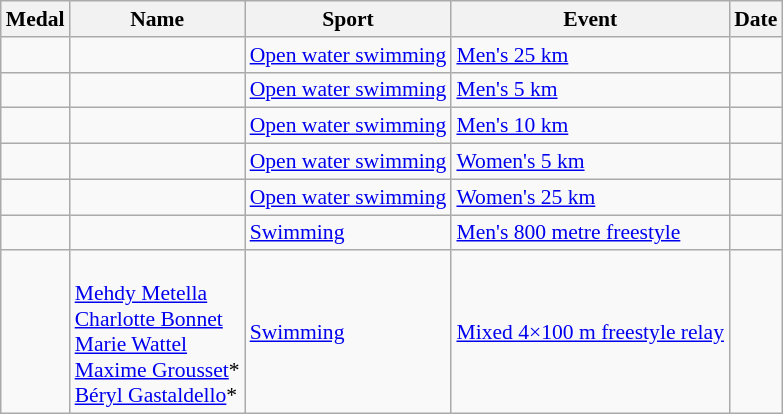<table class="wikitable sortable" style="font-size:90%">
<tr>
<th>Medal</th>
<th>Name</th>
<th>Sport</th>
<th>Event</th>
<th>Date</th>
</tr>
<tr>
<td></td>
<td></td>
<td><a href='#'>Open water swimming</a></td>
<td><a href='#'>Men's 25 km</a></td>
<td></td>
</tr>
<tr>
<td></td>
<td></td>
<td><a href='#'>Open water swimming</a></td>
<td><a href='#'>Men's 5 km</a></td>
<td></td>
</tr>
<tr>
<td></td>
<td></td>
<td><a href='#'>Open water swimming</a></td>
<td><a href='#'>Men's 10 km</a></td>
<td></td>
</tr>
<tr>
<td></td>
<td></td>
<td><a href='#'>Open water swimming</a></td>
<td><a href='#'>Women's 5 km</a></td>
<td></td>
</tr>
<tr>
<td></td>
<td></td>
<td><a href='#'>Open water swimming</a></td>
<td><a href='#'>Women's 25 km</a></td>
<td></td>
</tr>
<tr>
<td></td>
<td></td>
<td><a href='#'>Swimming</a></td>
<td><a href='#'>Men's 800 metre freestyle</a></td>
<td></td>
</tr>
<tr>
<td></td>
<td><br><a href='#'>Mehdy Metella</a><br><a href='#'>Charlotte Bonnet</a><br><a href='#'>Marie Wattel</a><br><a href='#'>Maxime Grousset</a>*<br><a href='#'>Béryl Gastaldello</a>*</td>
<td><a href='#'>Swimming</a></td>
<td><a href='#'>Mixed 4×100 m freestyle relay</a></td>
<td></td>
</tr>
</table>
